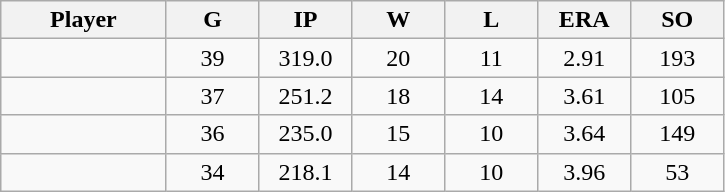<table class="wikitable sortable">
<tr>
<th bgcolor="#DDDDFF" width="16%">Player</th>
<th bgcolor="#DDDDFF" width="9%">G</th>
<th bgcolor="#DDDDFF" width="9%">IP</th>
<th bgcolor="#DDDDFF" width="9%">W</th>
<th bgcolor="#DDDDFF" width="9%">L</th>
<th bgcolor="#DDDDFF" width="9%">ERA</th>
<th bgcolor="#DDDDFF" width="9%">SO</th>
</tr>
<tr align=center>
<td></td>
<td>39</td>
<td>319.0</td>
<td>20</td>
<td>11</td>
<td>2.91</td>
<td>193</td>
</tr>
<tr align=center>
<td></td>
<td>37</td>
<td>251.2</td>
<td>18</td>
<td>14</td>
<td>3.61</td>
<td>105</td>
</tr>
<tr align=center>
<td></td>
<td>36</td>
<td>235.0</td>
<td>15</td>
<td>10</td>
<td>3.64</td>
<td>149</td>
</tr>
<tr align=center>
<td></td>
<td>34</td>
<td>218.1</td>
<td>14</td>
<td>10</td>
<td>3.96</td>
<td>53</td>
</tr>
</table>
